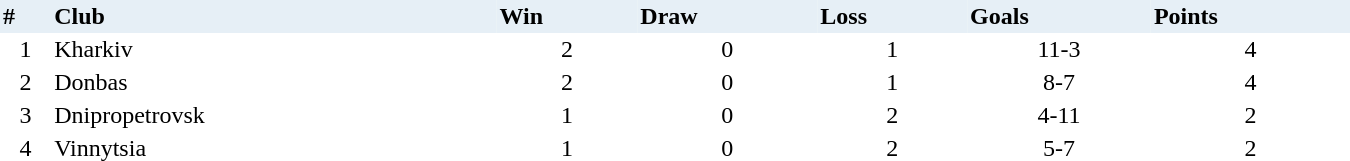<table class="results" width="900px" cellpadding="2" cellspacing="0">
<tr class="res_header" bgcolor="#E6EFF6">
<td><div><strong>#</strong></div></td>
<td><div><strong>Club</strong></div></td>
<td><div><strong>Win</strong></div></td>
<td><div><strong>Draw</strong></div></td>
<td><div><strong>Loss</strong></div></td>
<td><div><strong>Goals</strong></div></td>
<td><div><strong>Points</strong></div></td>
</tr>
<tr>
<td align="center">1</td>
<td align="left">Kharkiv</td>
<td align="center">2</td>
<td align="center">0</td>
<td align="center">1</td>
<td align="center">11-3</td>
<td align="center">4</td>
</tr>
<tr>
<td align="center">2</td>
<td align="left">Donbas</td>
<td align="center">2</td>
<td align="center">0</td>
<td align="center">1</td>
<td align="center">8-7</td>
<td align="center">4</td>
</tr>
<tr>
<td align="center">3</td>
<td align="left">Dnipropetrovsk</td>
<td align="center">1</td>
<td align="center">0</td>
<td align="center">2</td>
<td align="center">4-11</td>
<td align="center">2</td>
</tr>
<tr>
<td align="center">4</td>
<td align="left">Vinnytsia</td>
<td align="center">1</td>
<td align="center">0</td>
<td align="center">2</td>
<td align="center">5-7</td>
<td align="center">2</td>
</tr>
</table>
